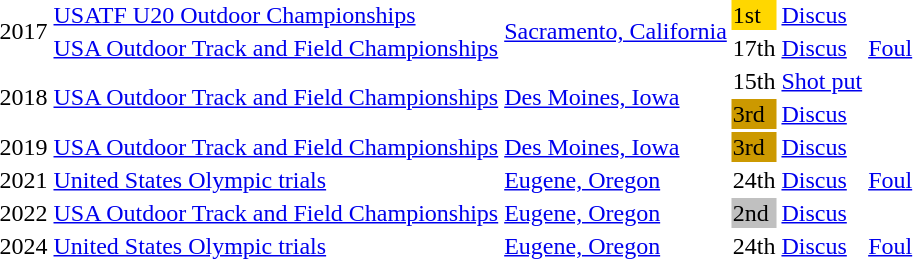<table>
<tr>
<td rowspan=2>2017</td>
<td rowspan=1><a href='#'>USATF U20 Outdoor Championships</a></td>
<td rowspan=2><a href='#'>Sacramento, California</a></td>
<td bgcolor=gold>1st</td>
<td><a href='#'>Discus</a></td>
<td><a href='#'></a></td>
</tr>
<tr>
<td><a href='#'>USA Outdoor Track and Field Championships</a></td>
<td>17th</td>
<td><a href='#'>Discus</a></td>
<td><a href='#'>Foul</a></td>
</tr>
<tr>
<td rowspan=2>2018</td>
<td rowspan=2><a href='#'>USA Outdoor Track and Field Championships</a></td>
<td rowspan=2><a href='#'>Des Moines, Iowa</a></td>
<td>15th</td>
<td><a href='#'>Shot put</a></td>
<td><a href='#'></a></td>
</tr>
<tr>
<td bgcolor=cc9900>3rd</td>
<td><a href='#'>Discus</a></td>
<td><a href='#'></a></td>
</tr>
<tr>
<td>2019</td>
<td><a href='#'>USA Outdoor Track and Field Championships</a></td>
<td><a href='#'>Des Moines, Iowa</a></td>
<td bgcolor=cc9900>3rd</td>
<td><a href='#'>Discus</a></td>
<td><a href='#'></a></td>
</tr>
<tr>
<td>2021</td>
<td><a href='#'>United States Olympic trials</a></td>
<td><a href='#'>Eugene, Oregon</a></td>
<td>24th</td>
<td><a href='#'>Discus</a></td>
<td><a href='#'>Foul</a></td>
</tr>
<tr>
<td>2022</td>
<td><a href='#'>USA Outdoor Track and Field Championships</a></td>
<td><a href='#'>Eugene, Oregon</a></td>
<td bgcolor=silver>2nd</td>
<td><a href='#'>Discus</a></td>
<td><a href='#'></a></td>
</tr>
<tr>
<td>2024</td>
<td><a href='#'>United States Olympic trials</a></td>
<td><a href='#'>Eugene, Oregon</a></td>
<td>24th</td>
<td><a href='#'>Discus</a></td>
<td><a href='#'>Foul</a></td>
</tr>
<tr>
</tr>
</table>
